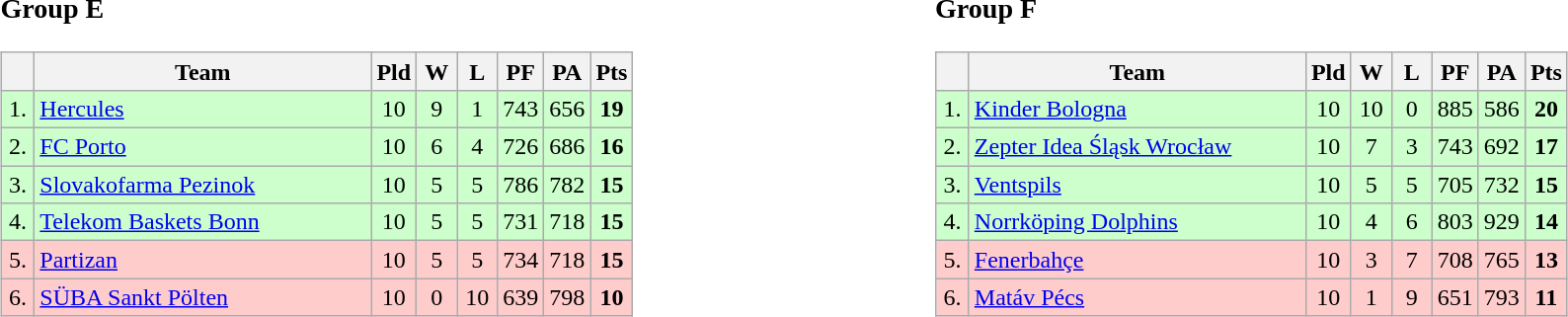<table>
<tr>
<td style="vertical-align:top; width:33%;"><br><h3>Group E</h3><table class=wikitable style="text-align:center">
<tr>
<th width=15></th>
<th width=220>Team</th>
<th width=20>Pld</th>
<th width=20>W</th>
<th width=20>L</th>
<th width=20>PF</th>
<th width=20>PA</th>
<th width=20>Pts</th>
</tr>
<tr bgcolor=#ccffcc>
<td>1.</td>
<td align=left> <a href='#'>Hercules</a></td>
<td>10</td>
<td>9</td>
<td>1</td>
<td>743</td>
<td>656</td>
<td><strong>19</strong></td>
</tr>
<tr bgcolor=#ccffcc>
<td>2.</td>
<td align=left> <a href='#'>FC Porto</a></td>
<td>10</td>
<td>6</td>
<td>4</td>
<td>726</td>
<td>686</td>
<td><strong>16</strong></td>
</tr>
<tr bgcolor=#ccffcc>
<td>3.</td>
<td align=left> <a href='#'>Slovakofarma Pezinok</a></td>
<td>10</td>
<td>5</td>
<td>5</td>
<td>786</td>
<td>782</td>
<td><strong>15</strong></td>
</tr>
<tr bgcolor=#ccffcc>
<td>4.</td>
<td align=left> <a href='#'>Telekom Baskets Bonn</a></td>
<td>10</td>
<td>5</td>
<td>5</td>
<td>731</td>
<td>718</td>
<td><strong>15</strong></td>
</tr>
<tr bgcolor=#ffcccc>
<td>5.</td>
<td align=left> <a href='#'>Partizan</a></td>
<td>10</td>
<td>5</td>
<td>5</td>
<td>734</td>
<td>718</td>
<td><strong>15</strong></td>
</tr>
<tr bgcolor=#ffcccc>
<td>6.</td>
<td align=left> <a href='#'>SÜBA Sankt Pölten</a></td>
<td>10</td>
<td>0</td>
<td>10</td>
<td>639</td>
<td>798</td>
<td><strong>10</strong></td>
</tr>
</table>
</td>
<td style="vertical-align:top; width:33%;"><br><h3>Group F</h3><table class=wikitable style="text-align:center">
<tr>
<th width=15></th>
<th width=220>Team</th>
<th width=20>Pld</th>
<th width=20>W</th>
<th width=20>L</th>
<th width=20>PF</th>
<th width=20>PA</th>
<th width=20>Pts</th>
</tr>
<tr bgcolor=#ccffcc>
<td>1.</td>
<td align=left> <a href='#'>Kinder Bologna</a></td>
<td>10</td>
<td>10</td>
<td>0</td>
<td>885</td>
<td>586</td>
<td><strong>20</strong></td>
</tr>
<tr bgcolor=#ccffcc>
<td>2.</td>
<td align=left> <a href='#'>Zepter Idea Śląsk Wrocław</a></td>
<td>10</td>
<td>7</td>
<td>3</td>
<td>743</td>
<td>692</td>
<td><strong>17</strong></td>
</tr>
<tr bgcolor=#ccffcc>
<td>3.</td>
<td align=left> <a href='#'>Ventspils</a></td>
<td>10</td>
<td>5</td>
<td>5</td>
<td>705</td>
<td>732</td>
<td><strong>15</strong></td>
</tr>
<tr bgcolor=#ccffcc>
<td>4.</td>
<td align=left> <a href='#'>Norrköping Dolphins</a></td>
<td>10</td>
<td>4</td>
<td>6</td>
<td>803</td>
<td>929</td>
<td><strong>14</strong></td>
</tr>
<tr bgcolor=#ffcccc>
<td>5.</td>
<td align=left> <a href='#'>Fenerbahçe</a></td>
<td>10</td>
<td>3</td>
<td>7</td>
<td>708</td>
<td>765</td>
<td><strong>13</strong></td>
</tr>
<tr bgcolor=#ffcccc>
<td>6.</td>
<td align=left> <a href='#'>Matáv Pécs</a></td>
<td>10</td>
<td>1</td>
<td>9</td>
<td>651</td>
<td>793</td>
<td><strong>11</strong></td>
</tr>
</table>
</td>
</tr>
</table>
